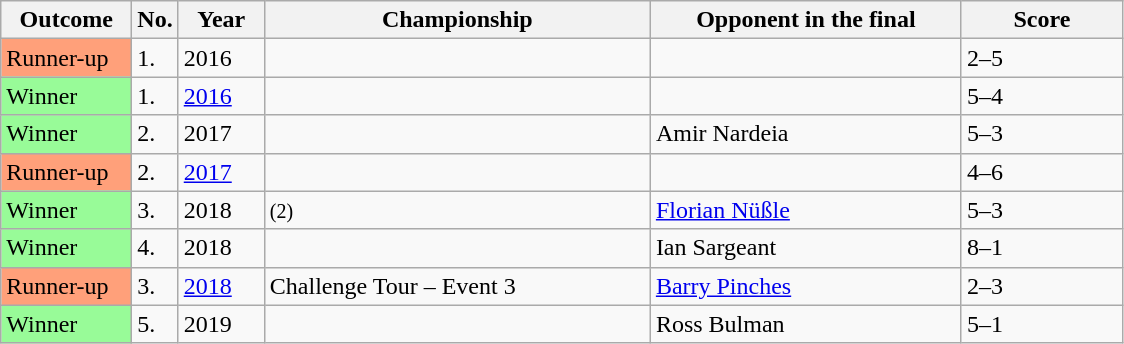<table class="sortable wikitable">
<tr>
<th width="80">Outcome</th>
<th width="20">No.</th>
<th width="50">Year</th>
<th width="250">Championship</th>
<th width="200">Opponent in the final</th>
<th width="100">Score</th>
</tr>
<tr>
<td style="background:#ffa07a;">Runner-up</td>
<td>1.</td>
<td>2016</td>
<td></td>
<td> </td>
<td>2–5</td>
</tr>
<tr>
<td style="background:#98fb98;">Winner</td>
<td>1.</td>
<td><a href='#'>2016</a></td>
<td></td>
<td> </td>
<td>5–4</td>
</tr>
<tr>
<td style="background:#98fb98;">Winner</td>
<td>2.</td>
<td>2017</td>
<td></td>
<td> Amir Nardeia</td>
<td>5–3</td>
</tr>
<tr>
<td style="background:#ffa07a;">Runner-up</td>
<td>2.</td>
<td><a href='#'>2017</a></td>
<td></td>
<td> </td>
<td>4–6</td>
</tr>
<tr>
<td style="background:#98fb98;">Winner</td>
<td>3.</td>
<td>2018</td>
<td> <small>(2)</small></td>
<td> <a href='#'>Florian Nüßle</a></td>
<td>5–3</td>
</tr>
<tr>
<td style="background:#98fb98;">Winner</td>
<td>4.</td>
<td>2018</td>
<td></td>
<td> Ian Sargeant</td>
<td>8–1</td>
</tr>
<tr>
<td style="background:#ffa07a;">Runner-up</td>
<td>3.</td>
<td><a href='#'>2018</a></td>
<td>Challenge Tour – Event 3</td>
<td> <a href='#'>Barry Pinches</a></td>
<td>2–3</td>
</tr>
<tr>
<td style="background:#98fb98;">Winner</td>
<td>5.</td>
<td>2019</td>
<td></td>
<td> Ross Bulman</td>
<td>5–1</td>
</tr>
</table>
